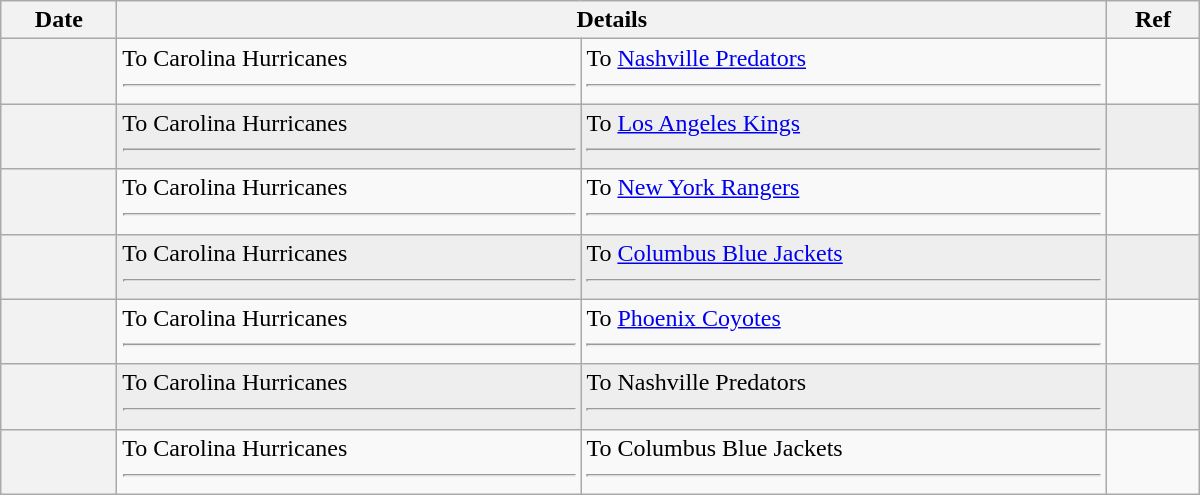<table class="wikitable plainrowheaders" style="width: 50em;">
<tr>
<th scope="col">Date</th>
<th scope="col" colspan="2">Details</th>
<th scope="col">Ref</th>
</tr>
<tr>
<th scope="row"></th>
<td valign="top">To Carolina Hurricanes <hr></td>
<td valign="top">To <a href='#'>Nashville Predators</a> <hr></td>
<td></td>
</tr>
<tr bgcolor="#eeeeee">
<th scope="row"></th>
<td valign="top">To Carolina Hurricanes <hr></td>
<td valign="top">To <a href='#'>Los Angeles Kings</a> <hr></td>
<td></td>
</tr>
<tr>
<th scope="row"></th>
<td valign="top">To Carolina Hurricanes <hr></td>
<td valign="top">To <a href='#'>New York Rangers</a> <hr></td>
<td></td>
</tr>
<tr bgcolor="#eeeeee">
<th scope="row"></th>
<td valign="top">To Carolina Hurricanes <hr></td>
<td valign="top">To <a href='#'>Columbus Blue Jackets</a> <hr></td>
<td></td>
</tr>
<tr>
<th scope="row"></th>
<td valign="top">To Carolina Hurricanes <hr></td>
<td valign="top">To <a href='#'>Phoenix Coyotes</a> <hr></td>
<td></td>
</tr>
<tr bgcolor="#eeeeee">
<th scope="row"></th>
<td valign="top">To Carolina Hurricanes <hr></td>
<td valign="top">To Nashville Predators <hr></td>
<td></td>
</tr>
<tr>
<th scope="row"></th>
<td valign="top">To Carolina Hurricanes <hr></td>
<td valign="top">To Columbus Blue Jackets <hr></td>
<td></td>
</tr>
</table>
